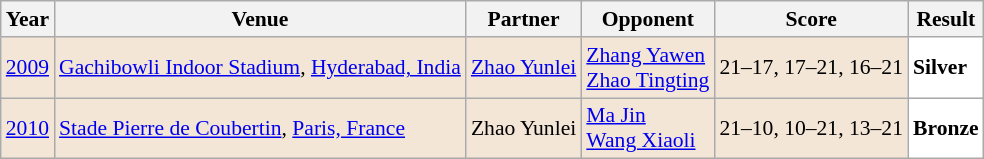<table class="sortable wikitable" style="font-size: 90%;">
<tr>
<th>Year</th>
<th>Venue</th>
<th>Partner</th>
<th>Opponent</th>
<th>Score</th>
<th>Result</th>
</tr>
<tr style="background:#F3E6D7">
<td align="center"><a href='#'>2009</a></td>
<td align="left"><a href='#'>Gachibowli Indoor Stadium</a>, <a href='#'>Hyderabad, India</a></td>
<td align="left"> <a href='#'>Zhao Yunlei</a></td>
<td align="left"> <a href='#'>Zhang Yawen</a> <br>  <a href='#'>Zhao Tingting</a></td>
<td align="left">21–17, 17–21, 16–21</td>
<td style="text-align:left; background:white"> <strong>Silver</strong></td>
</tr>
<tr style="background:#F3E6D7">
<td align="center"><a href='#'>2010</a></td>
<td align="left"><a href='#'>Stade Pierre de Coubertin</a>, <a href='#'>Paris, France</a></td>
<td align="left"> Zhao Yunlei</td>
<td align="left"> <a href='#'>Ma Jin</a> <br>  <a href='#'>Wang Xiaoli</a></td>
<td align="left">21–10, 10–21, 13–21</td>
<td style="text-align:left; background:white"> <strong>Bronze</strong></td>
</tr>
</table>
